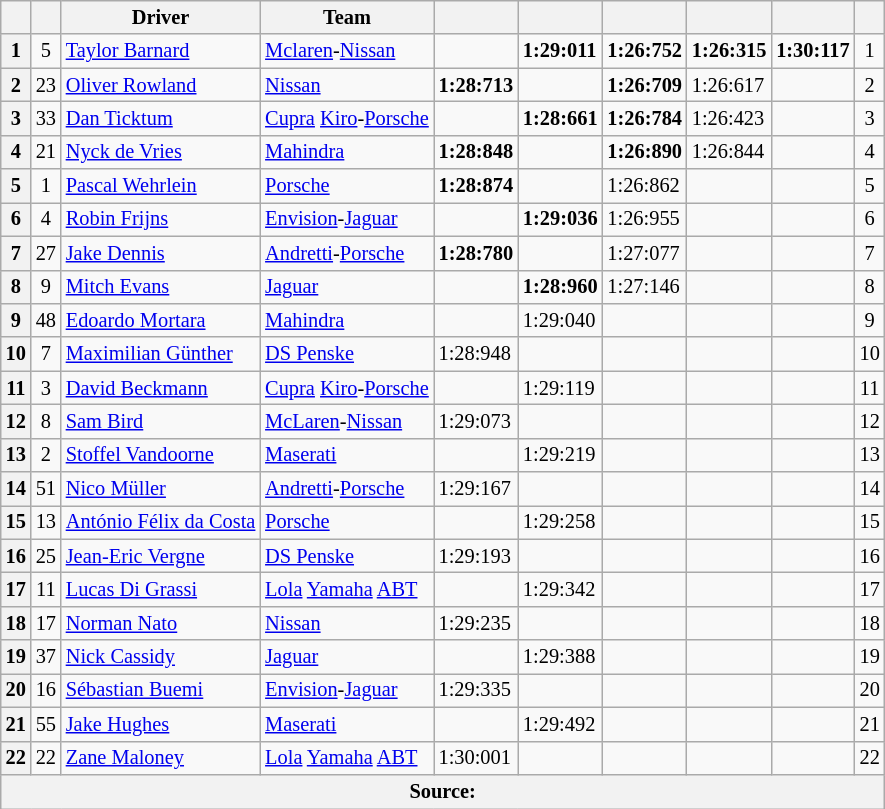<table class="wikitable sortable" style="font-size: 85%">
<tr>
<th scope="col"></th>
<th scope="col"></th>
<th scope="col">Driver</th>
<th scope="col">Team</th>
<th scope="col"></th>
<th scope="col"></th>
<th scope="col"></th>
<th scope="col"></th>
<th scope="col"></th>
<th scope="col"></th>
</tr>
<tr>
<th scope="row">1</th>
<td align="center">5</td>
<td data-sort-value=""> <a href='#'>Taylor Barnard</a></td>
<td><a href='#'>Mclaren</a>-<a href='#'>Nissan</a></td>
<td></td>
<td><strong>1:29:011</strong></td>
<td><strong>1:26:752</strong></td>
<td><strong>1:26:315</strong></td>
<td><strong>1:30:117</strong></td>
<td align="center">1</td>
</tr>
<tr>
<th scope="row">2</th>
<td align="center">23</td>
<td data-sort-value=""> <a href='#'>Oliver Rowland</a></td>
<td><a href='#'>Nissan</a></td>
<td><strong>1:28:713</strong></td>
<td></td>
<td><strong>1:26:709</strong></td>
<td>1:26:617</td>
<td></td>
<td align="center">2</td>
</tr>
<tr>
<th scope="row">3</th>
<td align="center">33</td>
<td data-sort-value=""> <a href='#'>Dan Ticktum</a></td>
<td><a href='#'>Cupra</a> <a href='#'>Kiro</a>-<a href='#'>Porsche</a></td>
<td></td>
<td><strong>1:28:661</strong></td>
<td><strong>1:26:784</strong></td>
<td>1:26:423</td>
<td></td>
<td align="center">3</td>
</tr>
<tr>
<th scope="row">4</th>
<td align="center">21</td>
<td data-sort-value=""> <a href='#'>Nyck de Vries</a></td>
<td><a href='#'>Mahindra</a></td>
<td><strong>1:28:848</strong></td>
<td></td>
<td><strong>1:26:890</strong></td>
<td>1:26:844</td>
<td></td>
<td align="center">4</td>
</tr>
<tr>
<th scope="row">5</th>
<td align="center">1</td>
<td data-sort-value=""> <a href='#'>Pascal Wehrlein</a></td>
<td><a href='#'>Porsche</a></td>
<td><strong>1:28:874</strong></td>
<td></td>
<td>1:26:862</td>
<td></td>
<td></td>
<td align="center">5</td>
</tr>
<tr>
<th scope="row">6</th>
<td align="center">4</td>
<td data-sort-value=""> <a href='#'>Robin Frijns</a></td>
<td><a href='#'>Envision</a>-<a href='#'>Jaguar</a></td>
<td></td>
<td><strong>1:29:036</strong></td>
<td>1:26:955</td>
<td></td>
<td></td>
<td align="center">6</td>
</tr>
<tr>
<th scope="row">7</th>
<td align="center">27</td>
<td data-sort-value=""> <a href='#'>Jake Dennis</a></td>
<td><a href='#'>Andretti</a>-<a href='#'>Porsche</a></td>
<td><strong>1:28:780</strong></td>
<td></td>
<td>1:27:077</td>
<td></td>
<td></td>
<td align="center">7</td>
</tr>
<tr>
<th scope="row">8</th>
<td align="center">9</td>
<td data-sort-value=""> <a href='#'>Mitch Evans</a></td>
<td><a href='#'>Jaguar</a></td>
<td></td>
<td><strong>1:28:960</strong></td>
<td>1:27:146</td>
<td></td>
<td></td>
<td align="center">8</td>
</tr>
<tr>
<th scope="row">9</th>
<td align="center">48</td>
<td data-sort-value=""> <a href='#'>Edoardo Mortara</a></td>
<td><a href='#'>Mahindra</a></td>
<td></td>
<td>1:29:040</td>
<td></td>
<td></td>
<td></td>
<td align="center">9</td>
</tr>
<tr>
<th scope="row">10</th>
<td align="center">7</td>
<td data-sort-value=""> <a href='#'>Maximilian Günther</a></td>
<td><a href='#'>DS Penske</a></td>
<td>1:28:948</td>
<td></td>
<td></td>
<td></td>
<td></td>
<td align="center">10</td>
</tr>
<tr>
<th scope="row">11</th>
<td align="center">3</td>
<td data-sort-value=""> <a href='#'>David Beckmann</a></td>
<td><a href='#'>Cupra</a> <a href='#'>Kiro</a>-<a href='#'>Porsche</a></td>
<td></td>
<td>1:29:119</td>
<td></td>
<td></td>
<td></td>
<td align="center">11</td>
</tr>
<tr>
<th scope="row">12</th>
<td align="center">8</td>
<td data-sort-value=""> <a href='#'>Sam Bird</a></td>
<td><a href='#'>McLaren</a>-<a href='#'>Nissan</a></td>
<td>1:29:073</td>
<td></td>
<td></td>
<td></td>
<td></td>
<td align="center">12</td>
</tr>
<tr>
<th scope="row">13</th>
<td align="center">2</td>
<td data-sort-value=""> <a href='#'>Stoffel Vandoorne</a></td>
<td><a href='#'>Maserati</a></td>
<td></td>
<td>1:29:219</td>
<td></td>
<td></td>
<td></td>
<td align="center">13</td>
</tr>
<tr>
<th scope="row">14</th>
<td align="center">51</td>
<td data-sort-value=""> <a href='#'>Nico Müller</a></td>
<td><a href='#'>Andretti</a>-<a href='#'>Porsche</a></td>
<td>1:29:167</td>
<td></td>
<td></td>
<td></td>
<td></td>
<td align="center">14</td>
</tr>
<tr>
<th scope="row">15</th>
<td align="center">13</td>
<td data-sort-value=""> <a href='#'>António Félix da Costa</a></td>
<td><a href='#'>Porsche</a></td>
<td></td>
<td>1:29:258</td>
<td></td>
<td></td>
<td></td>
<td align="center">15</td>
</tr>
<tr>
<th scope="row">16</th>
<td align="center">25</td>
<td data-sort-value=""> <a href='#'>Jean-Eric Vergne</a></td>
<td><a href='#'>DS Penske</a></td>
<td>1:29:193</td>
<td></td>
<td></td>
<td></td>
<td></td>
<td align="center">16</td>
</tr>
<tr>
<th scope="row">17</th>
<td align="center">11</td>
<td data-sort-value=""> <a href='#'>Lucas Di Grassi</a></td>
<td><a href='#'>Lola</a> <a href='#'>Yamaha</a> <a href='#'>ABT</a></td>
<td></td>
<td>1:29:342</td>
<td></td>
<td></td>
<td></td>
<td align="center">17</td>
</tr>
<tr>
<th scope="row">18</th>
<td align="center">17</td>
<td data-sort-value=""> <a href='#'>Norman Nato</a></td>
<td><a href='#'>Nissan</a></td>
<td>1:29:235</td>
<td></td>
<td></td>
<td></td>
<td></td>
<td align="center">18</td>
</tr>
<tr>
<th scope="row">19</th>
<td align="center">37</td>
<td data-sort-value=""> <a href='#'>Nick Cassidy</a></td>
<td><a href='#'>Jaguar</a></td>
<td></td>
<td>1:29:388</td>
<td></td>
<td></td>
<td></td>
<td align="center">19</td>
</tr>
<tr>
<th scope="row">20</th>
<td align="center">16</td>
<td data-sort-value=""> <a href='#'>Sébastian Buemi</a></td>
<td><a href='#'>Envision</a>-<a href='#'>Jaguar</a></td>
<td>1:29:335</td>
<td></td>
<td></td>
<td></td>
<td></td>
<td align="center">20</td>
</tr>
<tr>
<th scope="row">21</th>
<td align="center">55</td>
<td data-sort-value=""> <a href='#'>Jake Hughes</a></td>
<td><a href='#'>Maserati</a></td>
<td></td>
<td>1:29:492</td>
<td></td>
<td></td>
<td></td>
<td align="center">21</td>
</tr>
<tr>
<th scope="row">22</th>
<td align="center">22</td>
<td data-sort-value=""> <a href='#'>Zane Maloney</a></td>
<td><a href='#'>Lola</a> <a href='#'>Yamaha</a> <a href='#'>ABT</a></td>
<td>1:30:001</td>
<td></td>
<td></td>
<td></td>
<td></td>
<td align="center">22</td>
</tr>
<tr>
<th colspan="10">Source:</th>
</tr>
</table>
